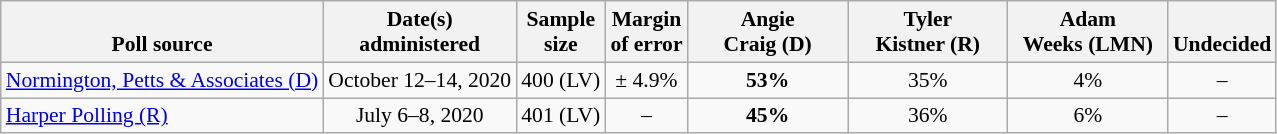<table class="wikitable" style="font-size:90%;text-align:center;">
<tr valign=bottom>
<th>Poll source</th>
<th>Date(s)<br>administered</th>
<th>Sample<br>size</th>
<th>Margin<br>of error</th>
<th style="width:100px;">Angie<br>Craig (D)</th>
<th style="width:100px;">Tyler<br>Kistner (R)</th>
<th style="width:100px;">Adam<br>Weeks (LMN)</th>
<th>Undecided</th>
</tr>
<tr>
<td style="text-align:left;"><a href='#'>Normington, Petts & Associates (D)</a></td>
<td>October 12–14, 2020</td>
<td>400 (LV)</td>
<td>± 4.9%</td>
<td><strong>53%</strong></td>
<td>35%</td>
<td>4%</td>
<td>–</td>
</tr>
<tr>
<td style="text-align:left;"><a href='#'>Harper Polling (R)</a></td>
<td>July 6–8, 2020</td>
<td>401 (LV)</td>
<td>–</td>
<td><strong>45%</strong></td>
<td>36%</td>
<td>6%</td>
<td>–</td>
</tr>
</table>
